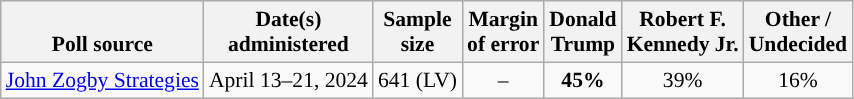<table class="wikitable sortable mw-datatable" style="font-size:90%;text-align:center;line-height:17px">
<tr valign=bottom>
<th>Poll source</th>
<th>Date(s)<br>administered</th>
<th>Sample<br>size</th>
<th>Margin<br>of error</th>
<th class="unsortable">Donald<br>Trump<br></th>
<th class="unsortable">Robert F.<br>Kennedy Jr.<br></th>
<th class="unsortable">Other /<br>Undecided</th>
</tr>
<tr>
<td style="text-align:left;"><a href='#'>John Zogby Strategies</a></td>
<td data-sort-value="2024-05-01">April 13–21, 2024</td>
<td>641 (LV)</td>
<td>–</td>
<td style="background-color:"><strong>45%</strong></td>
<td>39%</td>
<td>16%</td>
</tr>
</table>
